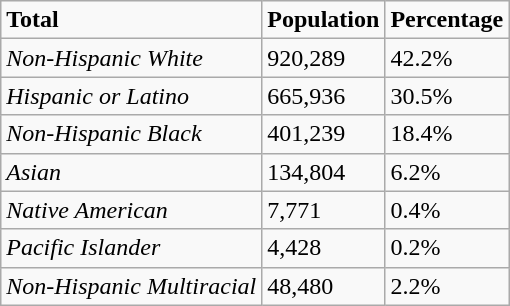<table class="wikitable">
<tr>
<td><strong>Total</strong></td>
<td><strong>Population</strong></td>
<td><strong>Percentage</strong></td>
</tr>
<tr>
<td><em>Non-Hispanic White</em></td>
<td>920,289</td>
<td>42.2%</td>
</tr>
<tr>
<td><em>Hispanic or Latino</em></td>
<td>665,936</td>
<td>30.5%</td>
</tr>
<tr>
<td><em>Non-Hispanic Black</em></td>
<td>401,239</td>
<td>18.4%</td>
</tr>
<tr>
<td><em>Asian</em></td>
<td>134,804</td>
<td>6.2%</td>
</tr>
<tr>
<td><em>Native American</em></td>
<td>7,771</td>
<td>0.4%</td>
</tr>
<tr>
<td><em>Pacific Islander</em></td>
<td>4,428</td>
<td>0.2%</td>
</tr>
<tr>
<td><em>Non-Hispanic Multiracial</em></td>
<td>48,480</td>
<td>2.2%</td>
</tr>
</table>
